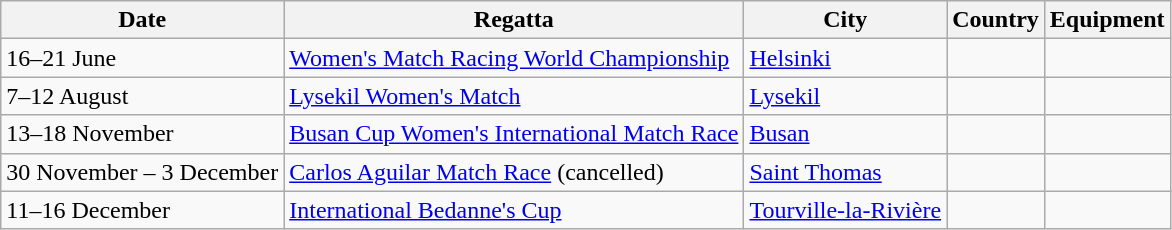<table class="wikitable">
<tr>
<th>Date</th>
<th>Regatta</th>
<th>City</th>
<th>Country</th>
<th>Equipment</th>
</tr>
<tr>
<td>16–21 June</td>
<td><a href='#'>Women's Match Racing World Championship</a></td>
<td><a href='#'>Helsinki</a></td>
<td></td>
<td></td>
</tr>
<tr>
<td>7–12 August</td>
<td><a href='#'>Lysekil Women's Match</a></td>
<td><a href='#'>Lysekil</a></td>
<td></td>
<td></td>
</tr>
<tr>
<td>13–18 November</td>
<td><a href='#'>Busan Cup Women's International Match Race</a></td>
<td><a href='#'>Busan</a></td>
<td></td>
<td></td>
</tr>
<tr>
<td>30 November – 3 December</td>
<td><a href='#'>Carlos Aguilar Match Race</a> (cancelled)</td>
<td><a href='#'>Saint Thomas</a></td>
<td></td>
<td></td>
</tr>
<tr>
<td>11–16 December</td>
<td><a href='#'>International Bedanne's Cup</a></td>
<td><a href='#'>Tourville-la-Rivière</a></td>
<td></td>
<td></td>
</tr>
</table>
